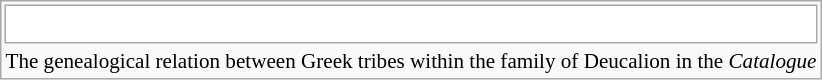<table style="background: #F9F9F9; border: 1px solid darkgray; margin-top:15px; margin-left:auto; margin-right:auto; margin-bottom:10px;">
<tr>
<td style="background:#FFF; border: 1px solid darkgray; padding:0.2em;"><br>










</td>
</tr>
<tr>
<td style="font-size:88%">The genealogical relation between Greek tribes within the family of Deucalion in the <em>Catalogue</em></td>
</tr>
</table>
